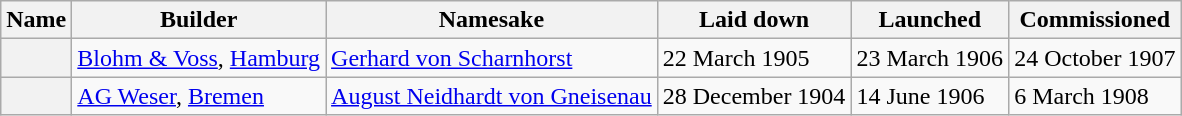<table class="wikitable plainrowheaders">
<tr>
<th scope="col">Name</th>
<th scope="col">Builder</th>
<th scope="col">Namesake</th>
<th scope="col">Laid down</th>
<th scope="col">Launched</th>
<th scope="col">Commissioned</th>
</tr>
<tr>
<th scope="row"></th>
<td><a href='#'>Blohm & Voss</a>, <a href='#'>Hamburg</a></td>
<td><a href='#'>Gerhard von Scharnhorst</a></td>
<td>22 March 1905</td>
<td>23 March 1906</td>
<td>24 October 1907</td>
</tr>
<tr>
<th scope="row"></th>
<td><a href='#'>AG Weser</a>, <a href='#'>Bremen</a></td>
<td><a href='#'>August Neidhardt von Gneisenau</a></td>
<td>28 December 1904</td>
<td>14 June 1906</td>
<td>6 March 1908</td>
</tr>
</table>
